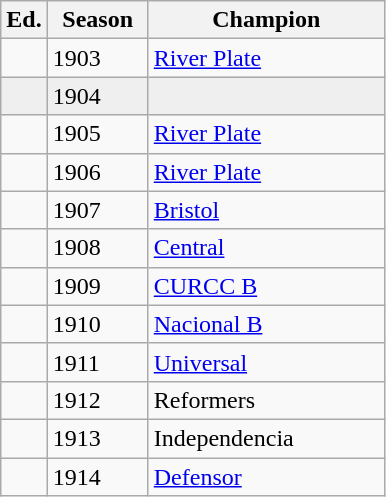<table class="wikitable sortable">
<tr>
<th width=px>Ed.</th>
<th width=60px>Season</th>
<th width=150px>Champion</th>
</tr>
<tr>
<td></td>
<td>1903</td>
<td><a href='#'>River Plate</a> </td>
</tr>
<tr bgcolor=#efefef>
<td></td>
<td>1904</td>
<td style= background:#efefef></td>
</tr>
<tr>
<td></td>
<td>1905</td>
<td><a href='#'>River Plate</a> </td>
</tr>
<tr>
<td></td>
<td>1906</td>
<td><a href='#'>River Plate</a> </td>
</tr>
<tr>
<td></td>
<td>1907</td>
<td><a href='#'>Bristol</a> </td>
</tr>
<tr>
<td></td>
<td>1908</td>
<td><a href='#'>Central</a> </td>
</tr>
<tr>
<td></td>
<td>1909</td>
<td><a href='#'>CURCC B</a></td>
</tr>
<tr>
<td></td>
<td>1910</td>
<td><a href='#'>Nacional B</a></td>
</tr>
<tr>
<td></td>
<td>1911</td>
<td><a href='#'>Universal</a> </td>
</tr>
<tr>
<td></td>
<td>1912</td>
<td>Reformers </td>
</tr>
<tr>
<td></td>
<td>1913</td>
<td>Independencia </td>
</tr>
<tr>
<td></td>
<td>1914</td>
<td><a href='#'>Defensor</a> </td>
</tr>
</table>
